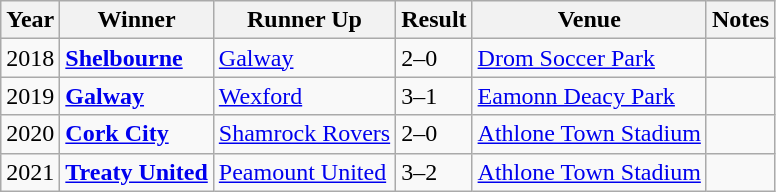<table class="wikitable">
<tr>
<th>Year</th>
<th>Winner</th>
<th>Runner Up</th>
<th>Result</th>
<th>Venue</th>
<th>Notes</th>
</tr>
<tr>
<td>2018</td>
<td><strong><a href='#'>Shelbourne</a></strong></td>
<td><a href='#'>Galway</a></td>
<td>2–0</td>
<td><a href='#'>Drom Soccer Park</a></td>
<td></td>
</tr>
<tr>
<td>2019</td>
<td><strong><a href='#'>Galway</a></strong></td>
<td><a href='#'>Wexford</a></td>
<td>3–1</td>
<td><a href='#'>Eamonn Deacy Park</a></td>
<td></td>
</tr>
<tr>
<td>2020</td>
<td><strong><a href='#'>Cork City</a></strong></td>
<td><a href='#'>Shamrock Rovers</a></td>
<td>2–0</td>
<td><a href='#'>Athlone Town Stadium</a></td>
<td></td>
</tr>
<tr>
<td>2021</td>
<td><strong><a href='#'>Treaty United</a></strong></td>
<td><a href='#'>Peamount United</a></td>
<td>3–2</td>
<td><a href='#'>Athlone Town Stadium</a></td>
<td></td>
</tr>
</table>
